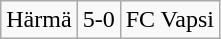<table class="wikitable">
<tr>
<td>Härmä</td>
<td>5-0</td>
<td>FC Vapsi</td>
</tr>
</table>
